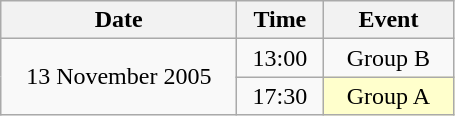<table class = "wikitable" style="text-align:center;">
<tr>
<th width=150>Date</th>
<th width=50>Time</th>
<th width=80>Event</th>
</tr>
<tr>
<td rowspan=2>13 November 2005</td>
<td>13:00</td>
<td>Group B</td>
</tr>
<tr>
<td>17:30</td>
<td bgcolor=ffffcc>Group A</td>
</tr>
</table>
